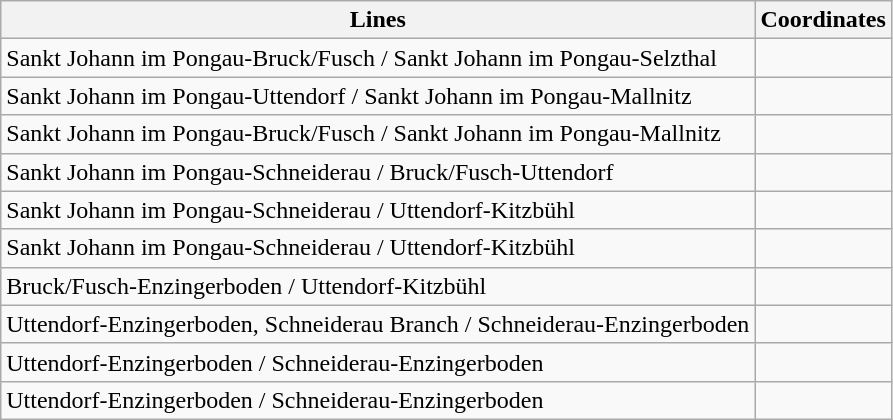<table class="wikitable sortable">
<tr>
<th>Lines</th>
<th>Coordinates</th>
</tr>
<tr>
<td>Sankt Johann im Pongau-Bruck/Fusch / Sankt Johann im Pongau-Selzthal</td>
<td></td>
</tr>
<tr>
<td>Sankt Johann im Pongau-Uttendorf / Sankt Johann im Pongau-Mallnitz</td>
<td></td>
</tr>
<tr>
<td>Sankt Johann im Pongau-Bruck/Fusch / Sankt Johann im Pongau-Mallnitz</td>
<td></td>
</tr>
<tr>
<td>Sankt Johann im Pongau-Schneiderau / Bruck/Fusch-Uttendorf</td>
<td></td>
</tr>
<tr>
<td>Sankt Johann im Pongau-Schneiderau / Uttendorf-Kitzbühl</td>
<td></td>
</tr>
<tr>
<td>Sankt Johann im Pongau-Schneiderau / Uttendorf-Kitzbühl</td>
<td></td>
</tr>
<tr>
<td>Bruck/Fusch-Enzingerboden / Uttendorf-Kitzbühl</td>
<td></td>
</tr>
<tr>
<td>Uttendorf-Enzingerboden, Schneiderau Branch / Schneiderau-Enzingerboden</td>
<td></td>
</tr>
<tr>
<td>Uttendorf-Enzingerboden / Schneiderau-Enzingerboden</td>
<td></td>
</tr>
<tr>
<td>Uttendorf-Enzingerboden / Schneiderau-Enzingerboden</td>
<td></td>
</tr>
</table>
